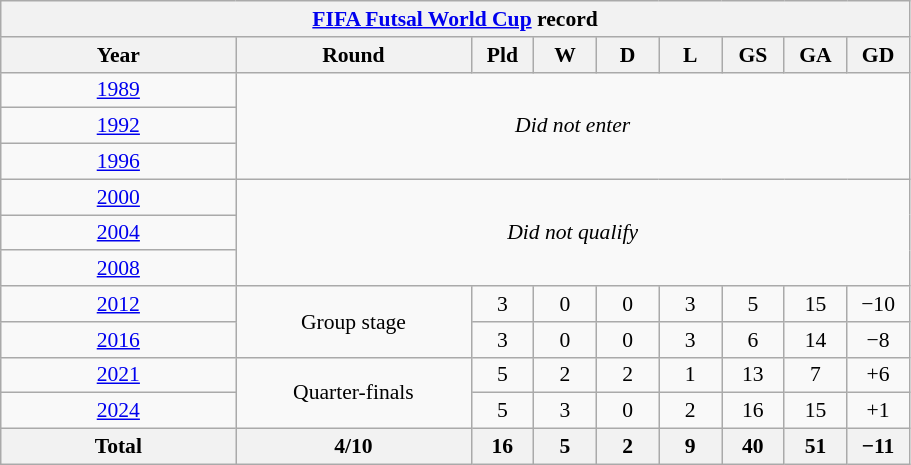<table class="wikitable" style="text-align: center;font-size:90%;">
<tr>
<th colspan=9><a href='#'>FIFA Futsal World Cup</a> record</th>
</tr>
<tr>
<th width=150>Year</th>
<th width=150>Round</th>
<th width=35>Pld</th>
<th width=35>W</th>
<th width=35>D</th>
<th width=35>L</th>
<th width=35>GS</th>
<th width=35>GA</th>
<th width=35>GD</th>
</tr>
<tr>
<td> <a href='#'>1989</a></td>
<td colspan=8 rowspan=3><em>Did not enter</em></td>
</tr>
<tr>
<td> <a href='#'>1992</a></td>
</tr>
<tr>
<td> <a href='#'>1996</a></td>
</tr>
<tr>
<td> <a href='#'>2000</a></td>
<td colspan=8 rowspan=3><em>Did not qualify</em></td>
</tr>
<tr>
<td> <a href='#'>2004</a></td>
</tr>
<tr>
<td> <a href='#'>2008</a></td>
</tr>
<tr>
<td> <a href='#'>2012</a></td>
<td rowspan=2>Group stage</td>
<td>3</td>
<td>0</td>
<td>0</td>
<td>3</td>
<td>5</td>
<td>15</td>
<td>−10</td>
</tr>
<tr>
<td> <a href='#'>2016</a></td>
<td>3</td>
<td>0</td>
<td>0</td>
<td>3</td>
<td>6</td>
<td>14</td>
<td>−8</td>
</tr>
<tr>
<td> <a href='#'>2021</a></td>
<td rowspan=2>Quarter-finals</td>
<td>5</td>
<td>2</td>
<td>2</td>
<td>1</td>
<td>13</td>
<td>7</td>
<td>+6</td>
</tr>
<tr>
<td> <a href='#'>2024</a></td>
<td>5</td>
<td>3</td>
<td>0</td>
<td>2</td>
<td>16</td>
<td>15</td>
<td>+1</td>
</tr>
<tr>
<th><strong>Total</strong></th>
<th>4/10</th>
<th>16</th>
<th>5</th>
<th>2</th>
<th>9</th>
<th>40</th>
<th>51</th>
<th>−11</th>
</tr>
</table>
